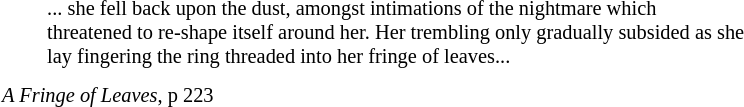<table cellpadding="5"  style="width:40%; float:right; font-size:85%;border-collapse:collapse; background:transparent; border-style:none;">
<tr>
<td width="20" valign=top></td>
<td align="left">... she fell back upon the dust, amongst intimations of the nightmare which threatened to re-shape itself around her. Her trembling only gradually subsided as she lay fingering the ring threaded into her fringe of leaves... </td>
</tr>
<tr>
<td colspan="3"><div><em>A Fringe of Leaves</em>, p 223</div></td>
</tr>
</table>
